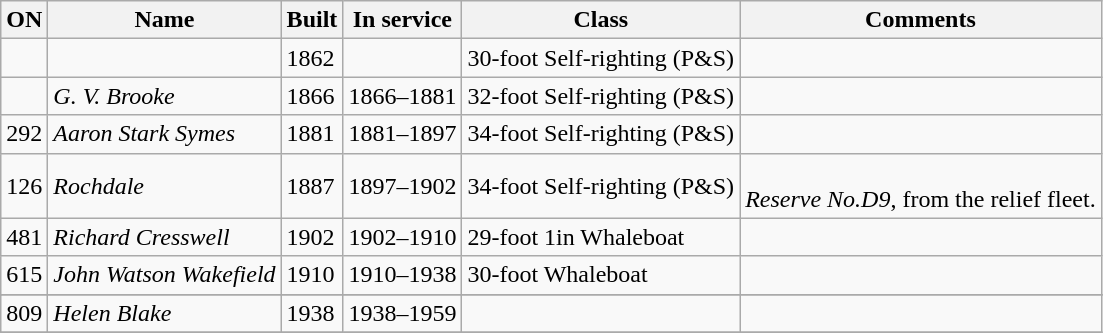<table class="wikitable">
<tr>
<th>ON</th>
<th>Name</th>
<th>Built</th>
<th>In service</th>
<th>Class</th>
<th>Comments</th>
</tr>
<tr>
<td></td>
<td></td>
<td>1862</td>
<td></td>
<td>30-foot Self-righting (P&S)</td>
<td></td>
</tr>
<tr>
<td></td>
<td><em>G. V. Brooke</em></td>
<td>1866</td>
<td>1866–1881</td>
<td>32-foot Self-righting (P&S)</td>
<td></td>
</tr>
<tr>
<td>292</td>
<td><em>Aaron Stark Symes</em></td>
<td>1881</td>
<td>1881–1897</td>
<td>34-foot Self-righting (P&S)</td>
<td></td>
</tr>
<tr>
<td>126</td>
<td><em>Rochdale</em></td>
<td>1887</td>
<td>1897–1902</td>
<td>34-foot Self-righting (P&S)</td>
<td><br><em>Reserve No.D9</em>, from the relief fleet.</td>
</tr>
<tr>
<td>481</td>
<td><em>Richard Cresswell</em></td>
<td>1902</td>
<td>1902–1910</td>
<td>29-foot 1in Whaleboat</td>
<td></td>
</tr>
<tr>
<td>615</td>
<td><em>John Watson Wakefield</em></td>
<td>1910</td>
<td>1910–1938</td>
<td>30-foot Whaleboat</td>
<td></td>
</tr>
<tr>
</tr>
<tr>
<td>809</td>
<td><em>Helen Blake</em></td>
<td>1938</td>
<td>1938–1959</td>
<td></td>
<td></td>
</tr>
<tr>
</tr>
</table>
